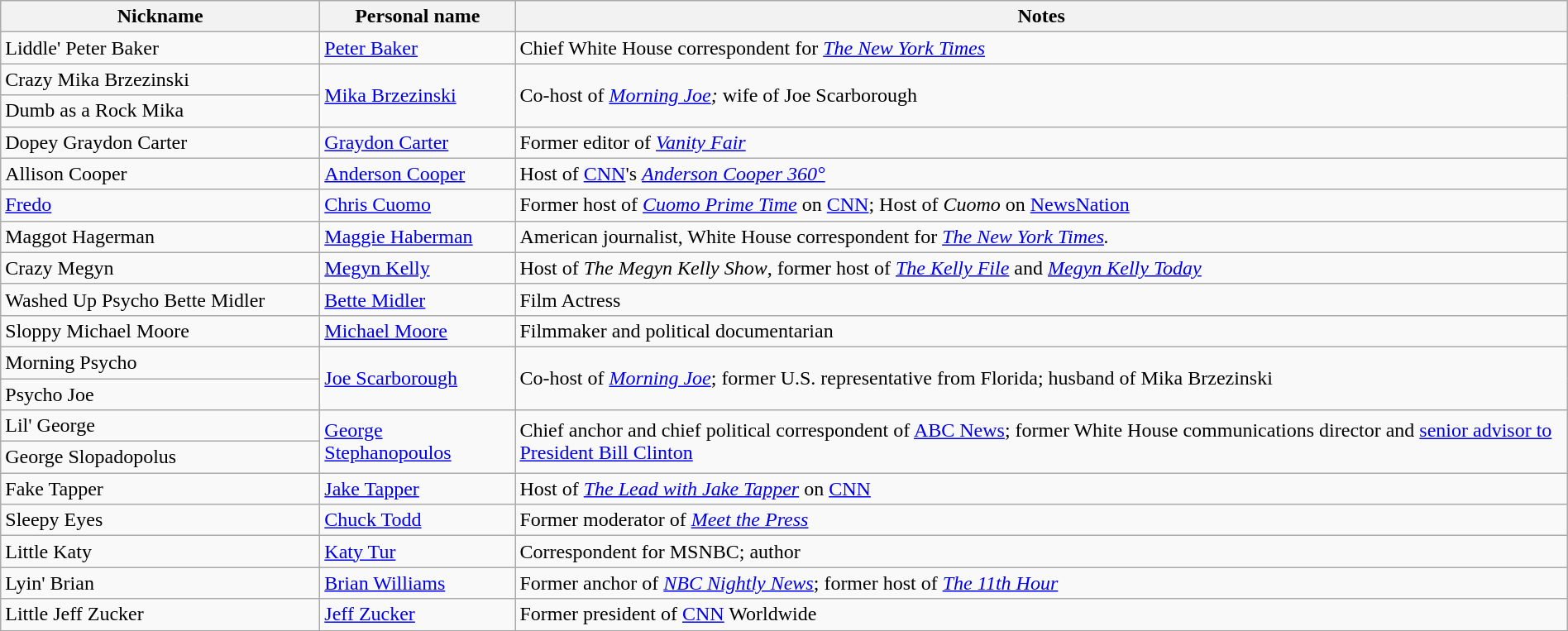<table class="wikitable sortable" style="width:100%;">
<tr>
<th style="width:250px">Nickname</th>
<th style="width:150px">Personal name</th>
<th class="unsortable">Notes</th>
</tr>
<tr id="Liddle' Peter">
<td>Liddle' Peter Baker</td>
<td data-sort-value="Baker, Peter" rowspan="1"><a href='#'>Peter Baker</a></td>
<td rowspan="1">Chief White House correspondent for <em><a href='#'>The New York Times</a></em></td>
</tr>
<tr id="Crazy Mika">
<td>Crazy Mika Brzezinski</td>
<td rowspan="2" data-sort-value="Brzezinski, Mika"><a href='#'>Mika Brzezinski</a></td>
<td rowspan="2">Co-host of <em><a href='#'>Morning Joe</a>;</em> wife of Joe Scarborough</td>
</tr>
<tr>
<td>Dumb as a Rock Mika</td>
</tr>
<tr>
<td>Dopey Graydon Carter</td>
<td><a href='#'>Graydon Carter</a></td>
<td>Former editor of   <em><a href='#'>Vanity Fair</a></em></td>
</tr>
<tr id="Allison Cooper">
<td>Allison Cooper</td>
<td data-sort-value="Cooper, Anderson" rowspan="1"><a href='#'>Anderson Cooper</a></td>
<td rowspan="1">Host of <a href='#'>CNN</a>'s <em><a href='#'>Anderson Cooper 360°</a></em></td>
</tr>
<tr id="Fredo">
<td><a href='#'>Fredo</a></td>
<td data-sort-value="Cuomo, Chris" rowspan="1"><a href='#'>Chris Cuomo</a></td>
<td rowspan="1">Former host of <em><a href='#'>Cuomo Prime Time</a></em> on <a href='#'>CNN</a>; Host of <em>Cuomo</em> on <a href='#'>NewsNation</a></td>
</tr>
<tr>
<td>Maggot Hagerman</td>
<td><a href='#'>Maggie Haberman</a></td>
<td>American journalist, White House correspondent for <em><a href='#'>The New York Times</a>.</em></td>
</tr>
<tr>
<td>Crazy Megyn</td>
<td><a href='#'>Megyn Kelly</a></td>
<td>Host of <em>The Megyn Kelly Show</em>, former host of <em><a href='#'>The Kelly File</a></em> and <em><a href='#'>Megyn Kelly Today</a></em></td>
</tr>
<tr>
<td>Washed Up Psycho Bette Midler</td>
<td><a href='#'>Bette Midler</a></td>
<td>Film Actress</td>
</tr>
<tr id="Sloppy Michael Moore">
<td>Sloppy Michael Moore</td>
<td data-sort-value="Moore, Michael" rowspan="1"><a href='#'>Michael Moore</a></td>
<td rowspan="1">Filmmaker and political documentarian</td>
</tr>
<tr id="Morning Psycho">
<td>Morning Psycho</td>
<td data-sort-value="Scarborough, Joe" rowspan="2"><a href='#'>Joe Scarborough</a></td>
<td rowspan="2">Co-host of <em><a href='#'>Morning Joe</a></em>; former U.S. representative from Florida; husband of Mika Brzezinski</td>
</tr>
<tr id="Psycho Joe">
<td>Psycho Joe</td>
</tr>
<tr id="Little George">
<td>Lil' George</td>
<td rowspan="2" data-sort-value="Stephanopoulos, George"><a href='#'>George Stephanopoulos</a></td>
<td rowspan="2">Chief anchor and chief political correspondent of <a href='#'>ABC News</a>; former White House communications director and <a href='#'>senior advisor to President Bill Clinton</a></td>
</tr>
<tr>
<td>George Slopadopolus</td>
</tr>
<tr id="Fake Tapper">
<td>Fake Tapper</td>
<td rowspan="1" data-sort-value="Tapper, Jake"><a href='#'>Jake Tapper</a></td>
<td rowspan="1">Host of <em><a href='#'>The Lead with Jake Tapper</a></em> on <a href='#'>CNN</a></td>
</tr>
<tr id="Sleepy Eyes">
<td>Sleepy Eyes</td>
<td data-sort-value="Todd, Chuck"><a href='#'>Chuck Todd</a></td>
<td>Former moderator of <em><a href='#'>Meet the Press</a></em></td>
</tr>
<tr id="Little Katy">
<td>Little Katy</td>
<td data-sort-value="Tur, katy" rowspan="1"><a href='#'>Katy Tur</a></td>
<td rowspan="1">Correspondent for MSNBC; author</td>
</tr>
<tr id="Lyin' Brian">
<td>Lyin' Brian</td>
<td data-sort-value="Williams, Brian" rowspan="1"><a href='#'>Brian Williams</a></td>
<td rowspan="1">Former anchor of <em><a href='#'>NBC Nightly News</a></em>; former host of <em><a href='#'>The 11th Hour</a></em></td>
</tr>
<tr id="Little Jeff Zucker">
<td>Little Jeff Zucker</td>
<td rowspan="1" data-sort-value="Zucker, Jeff"><a href='#'>Jeff Zucker</a></td>
<td rowspan="1">Former president of <a href='#'>CNN</a> Worldwide</td>
</tr>
</table>
